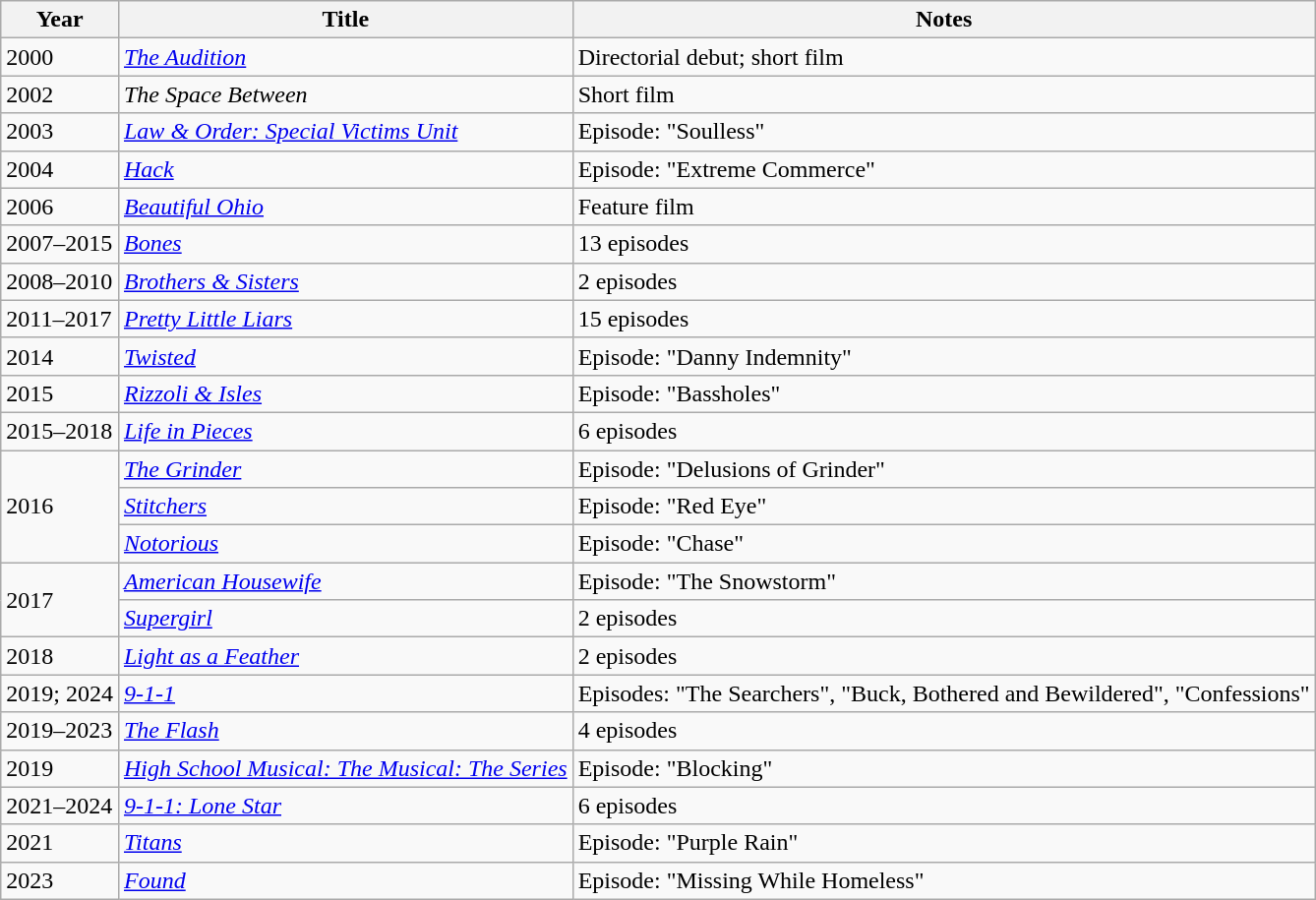<table class="wikitable">
<tr>
<th>Year</th>
<th>Title</th>
<th>Notes</th>
</tr>
<tr>
<td>2000</td>
<td><em><a href='#'>The Audition</a></em></td>
<td>Directorial debut; short film</td>
</tr>
<tr>
<td>2002</td>
<td><em>The Space Between</em></td>
<td>Short film</td>
</tr>
<tr>
<td>2003</td>
<td><em><a href='#'>Law & Order: Special Victims Unit</a></em></td>
<td>Episode: "Soulless"</td>
</tr>
<tr>
<td>2004</td>
<td><em><a href='#'>Hack</a></em></td>
<td>Episode: "Extreme Commerce"</td>
</tr>
<tr>
<td>2006</td>
<td><em><a href='#'>Beautiful Ohio</a></em></td>
<td>Feature film</td>
</tr>
<tr>
<td>2007–2015</td>
<td><em><a href='#'>Bones</a></em></td>
<td>13 episodes</td>
</tr>
<tr>
<td>2008–2010</td>
<td><em><a href='#'>Brothers & Sisters</a></em></td>
<td>2 episodes</td>
</tr>
<tr>
<td>2011–2017</td>
<td><em><a href='#'>Pretty Little Liars</a></em></td>
<td>15 episodes</td>
</tr>
<tr>
<td>2014</td>
<td><em><a href='#'>Twisted</a></em></td>
<td>Episode: "Danny Indemnity"</td>
</tr>
<tr>
<td>2015</td>
<td><em><a href='#'>Rizzoli & Isles</a></em></td>
<td>Episode: "Bassholes"</td>
</tr>
<tr>
<td>2015–2018</td>
<td><em><a href='#'>Life in Pieces</a></em></td>
<td>6 episodes</td>
</tr>
<tr>
<td rowspan="3">2016</td>
<td><em><a href='#'>The Grinder</a></em></td>
<td>Episode: "Delusions of Grinder"</td>
</tr>
<tr>
<td><em><a href='#'>Stitchers</a></em></td>
<td>Episode: "Red Eye"</td>
</tr>
<tr>
<td><em><a href='#'>Notorious</a></em></td>
<td>Episode: "Chase"</td>
</tr>
<tr>
<td rowspan="2">2017</td>
<td><em><a href='#'>American Housewife</a></em></td>
<td>Episode: "The Snowstorm"</td>
</tr>
<tr>
<td><em><a href='#'>Supergirl</a></em></td>
<td>2 episodes</td>
</tr>
<tr>
<td>2018</td>
<td><em><a href='#'>Light as a Feather</a></em></td>
<td>2 episodes</td>
</tr>
<tr>
<td>2019; 2024</td>
<td><em><a href='#'>9-1-1</a></em></td>
<td>Episodes: "The Searchers", "Buck, Bothered and Bewildered", "Confessions"</td>
</tr>
<tr>
<td>2019–2023</td>
<td><em><a href='#'>The Flash</a></em></td>
<td>4 episodes</td>
</tr>
<tr>
<td>2019</td>
<td><em><a href='#'>High School Musical: The Musical: The Series</a></em></td>
<td>Episode: "Blocking"</td>
</tr>
<tr>
<td>2021–2024</td>
<td><em><a href='#'>9-1-1: Lone Star</a></em></td>
<td>6 episodes</td>
</tr>
<tr>
<td>2021</td>
<td><em><a href='#'>Titans</a></em></td>
<td>Episode: "Purple Rain"</td>
</tr>
<tr>
<td>2023</td>
<td><em><a href='#'>Found</a></em></td>
<td>Episode: "Missing While Homeless"</td>
</tr>
</table>
